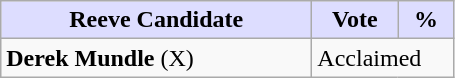<table class="wikitable">
<tr>
<th style="background:#ddf; width:200px;">Reeve Candidate</th>
<th style="background:#ddf; width:50px;">Vote</th>
<th style="background:#ddf; width:30px;">%</th>
</tr>
<tr>
<td><strong>Derek Mundle</strong> (X)</td>
<td colspan="2">Acclaimed</td>
</tr>
</table>
